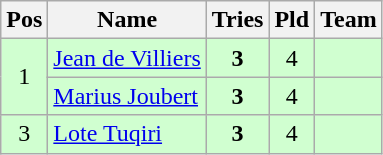<table class="wikitable" style="text-align:center">
<tr>
<th>Pos</th>
<th>Name</th>
<th>Tries</th>
<th>Pld</th>
<th>Team</th>
</tr>
<tr bgcolor="#d0ffd0">
<td rowspan=2>1</td>
<td align="left"><a href='#'>Jean de Villiers</a></td>
<td><strong>3</strong></td>
<td>4</td>
<td align="left"></td>
</tr>
<tr bgcolor="#d0ffd0">
<td align="left"><a href='#'>Marius Joubert</a></td>
<td><strong>3</strong></td>
<td>4</td>
<td align="left"></td>
</tr>
<tr bgcolor="#d0ffd0">
<td>3</td>
<td align="left"><a href='#'>Lote Tuqiri</a></td>
<td><strong>3</strong></td>
<td>4</td>
<td align="left"></td>
</tr>
</table>
